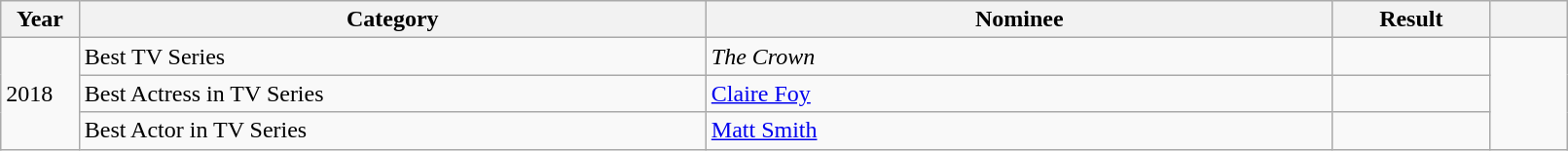<table class="wikitable" style="width:85%;">
<tr>
<th width=5%>Year</th>
<th style="width:40%;">Category</th>
<th style="width:40%;">Nominee</th>
<th style="width:10%;">Result</th>
<th width=5%></th>
</tr>
<tr>
<td vstyle="text-align: center;"rowspan="3">2018</td>
<td>Best TV Series</td>
<td><em>The Crown</em></td>
<td></td>
<td rowspan="3"></td>
</tr>
<tr>
<td>Best Actress in TV Series</td>
<td><a href='#'>Claire Foy</a></td>
<td></td>
</tr>
<tr>
<td>Best Actor in TV Series</td>
<td><a href='#'>Matt Smith</a></td>
<td></td>
</tr>
</table>
